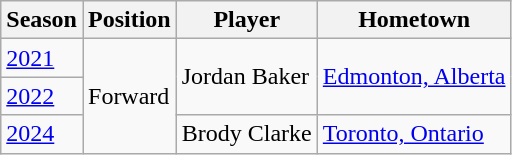<table class="wikitable">
<tr>
<th>Season</th>
<th>Position</th>
<th>Player</th>
<th>Hometown</th>
</tr>
<tr>
<td><a href='#'>2021</a></td>
<td rowspan="3">Forward</td>
<td rowspan="2">Jordan Baker</td>
<td rowspan="2"><a href='#'>Edmonton, Alberta</a></td>
</tr>
<tr>
<td><a href='#'>2022</a></td>
</tr>
<tr>
<td><a href='#'>2024</a></td>
<td>Brody Clarke</td>
<td><a href='#'>Toronto, Ontario</a></td>
</tr>
</table>
